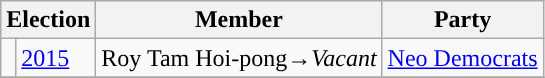<table class="wikitable">
<tr>
<th colspan="2">Election</th>
<th>Member</th>
<th>Party</th>
</tr>
<tr>
<td style="background-color:"></td>
<td><a href='#'>2015</a></td>
<td>Roy Tam Hoi-pong→<em>Vacant</em></td>
<td><a href='#'>Neo Democrats</a></td>
</tr>
<tr>
</tr>
</table>
